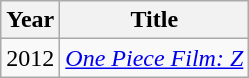<table class="wikitable">
<tr>
<th>Year</th>
<th>Title</th>
</tr>
<tr>
<td>2012</td>
<td><em><a href='#'>One Piece Film: Z</a></em></td>
</tr>
</table>
